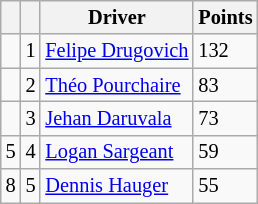<table class="wikitable" style="font-size: 85%;">
<tr>
<th></th>
<th></th>
<th>Driver</th>
<th>Points</th>
</tr>
<tr>
<td align="left"></td>
<td align="center">1</td>
<td> <a href='#'>Felipe Drugovich</a></td>
<td>132</td>
</tr>
<tr>
<td align="left"></td>
<td align="center">2</td>
<td> <a href='#'>Théo Pourchaire</a></td>
<td>83</td>
</tr>
<tr>
<td align="left"></td>
<td align="center">3</td>
<td> <a href='#'>Jehan Daruvala</a></td>
<td>73</td>
</tr>
<tr>
<td align="left"> 5</td>
<td align="center">4</td>
<td> <a href='#'>Logan Sargeant</a></td>
<td>59</td>
</tr>
<tr>
<td align="left"> 8</td>
<td align="center">5</td>
<td> <a href='#'>Dennis Hauger</a></td>
<td>55</td>
</tr>
</table>
